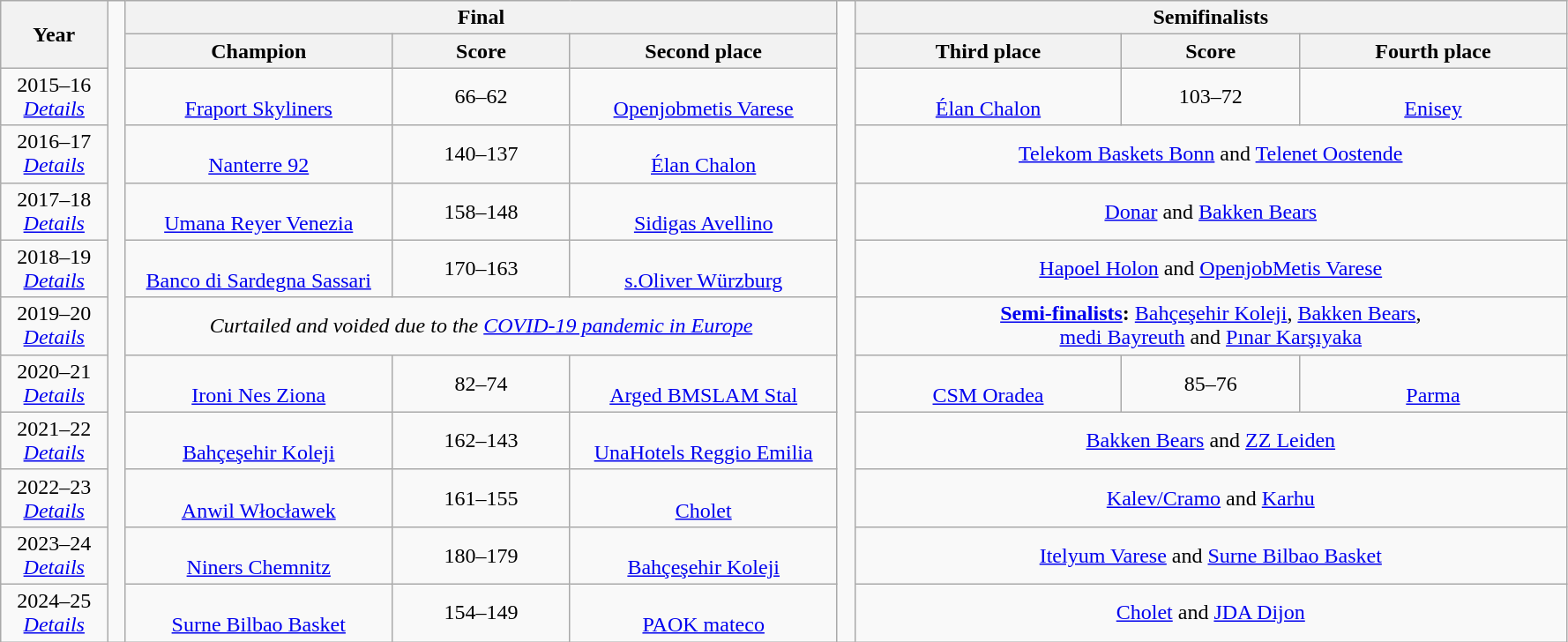<table class="wikitable" style="text-align: center;">
<tr>
<th rowspan="2" style="width:6%;">Year</th>
<td style="width:1%;" rowspan=12></td>
<th colspan=3>Final</th>
<td style="width:1%;" rowspan=12></td>
<th colspan=3>Semifinalists</th>
</tr>
<tr>
<th width=15%>Champion</th>
<th width=10%>Score</th>
<th width=15%>Second place</th>
<th width=15%>Third place</th>
<th width=10%>Score</th>
<th width=15%>Fourth place</th>
</tr>
<tr>
<td>2015–16<br><em><a href='#'>Details</a></em></td>
<td><br><a href='#'>Fraport Skyliners</a></td>
<td>66–62</td>
<td><br><a href='#'>Openjobmetis Varese</a></td>
<td><br><a href='#'>Élan Chalon</a></td>
<td>103–72</td>
<td><br><a href='#'>Enisey</a></td>
</tr>
<tr>
<td>2016–17<br><em><a href='#'>Details</a></em></td>
<td><br><a href='#'>Nanterre 92</a></td>
<td>140–137<br></td>
<td><br><a href='#'>Élan Chalon</a></td>
<td colspan=3> <a href='#'>Telekom Baskets Bonn</a> and  <a href='#'>Telenet Oostende</a></td>
</tr>
<tr>
<td>2017–18<br><em><a href='#'>Details</a></em></td>
<td><br><a href='#'>Umana Reyer Venezia</a></td>
<td>158–148<br></td>
<td><br><a href='#'>Sidigas Avellino</a></td>
<td colspan=3> <a href='#'>Donar</a> and  <a href='#'>Bakken Bears</a></td>
</tr>
<tr>
<td>2018–19<br><em><a href='#'>Details</a></em></td>
<td><br><a href='#'>Banco di Sardegna Sassari</a></td>
<td>170–163<br></td>
<td><br><a href='#'>s.Oliver Würzburg</a></td>
<td colspan=3> <a href='#'>Hapoel Holon</a> and  <a href='#'>OpenjobMetis Varese</a></td>
</tr>
<tr>
<td>2019–20<br><em><a href='#'>Details</a></em></td>
<td colspan=3><em>Curtailed and voided due to the <a href='#'>COVID-19 pandemic in Europe</a></em></td>
<td colspan=3><strong><a href='#'>Semi-finalists</a>:</strong>  <a href='#'>Bahçeşehir Koleji</a>,  <a href='#'>Bakken Bears</a>,<br> <a href='#'>medi Bayreuth</a> and  <a href='#'>Pınar Karşıyaka</a></td>
</tr>
<tr>
<td>2020–21<br><em><a href='#'>Details</a></em></td>
<td><br><a href='#'>Ironi Nes Ziona</a></td>
<td>82–74</td>
<td><br><a href='#'>Arged BMSLAM Stal</a></td>
<td><br><a href='#'>CSM Oradea</a></td>
<td>85–76</td>
<td><br><a href='#'>Parma</a></td>
</tr>
<tr>
<td>2021–22<br><em><a href='#'>Details</a></em></td>
<td><br><a href='#'>Bahçeşehir Koleji</a></td>
<td>162–143<br></td>
<td><br><a href='#'>UnaHotels Reggio Emilia</a></td>
<td colspan=3> <a href='#'>Bakken Bears</a> and  <a href='#'>ZZ Leiden</a></td>
</tr>
<tr>
<td>2022–23<br><em><a href='#'>Details</a></em></td>
<td><br><a href='#'>Anwil Włocławek</a></td>
<td>161–155<br></td>
<td><br><a href='#'>Cholet</a></td>
<td colspan=3> <a href='#'>Kalev/Cramo</a> and  <a href='#'>Karhu</a></td>
</tr>
<tr>
<td>2023–24<br><em><a href='#'>Details</a></em></td>
<td><br><a href='#'>Niners Chemnitz</a></td>
<td>180–179<br></td>
<td><br><a href='#'>Bahçeşehir Koleji</a></td>
<td colspan=3> <a href='#'>Itelyum Varese</a> and  <a href='#'>Surne Bilbao Basket</a></td>
</tr>
<tr>
<td>2024–25<br><em><a href='#'>Details</a></em></td>
<td><br><a href='#'>Surne Bilbao Basket</a></td>
<td>154–149<br></td>
<td><br><a href='#'>PAOK mateco</a></td>
<td colspan=3> <a href='#'>Cholet</a> and  <a href='#'>JDA Dijon</a></td>
</tr>
</table>
